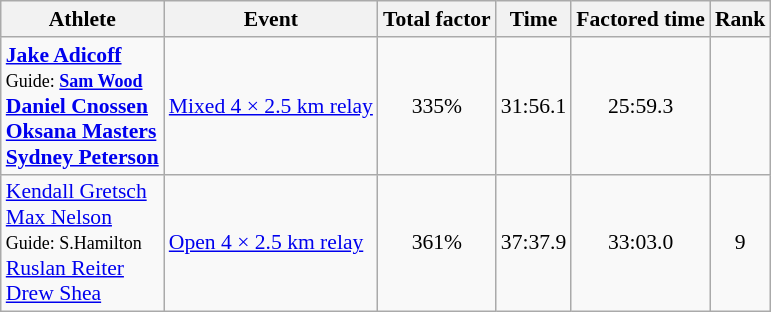<table class=wikitable style=font-size:90%;text-align:center>
<tr>
<th>Athlete</th>
<th>Event</th>
<th>Total factor</th>
<th>Time</th>
<th>Factored time</th>
<th>Rank</th>
</tr>
<tr>
<td align=left><strong><a href='#'>Jake Adicoff</a><br></strong><small>Guide: <strong><a href='#'>Sam Wood</a></strong></small><br><strong><a href='#'>Daniel Cnossen</a><br><a href='#'>Oksana Masters</a><br><a href='#'>Sydney Peterson</a></strong></td>
<td align=left><a href='#'>Mixed 4 × 2.5 km relay</a></td>
<td>335%</td>
<td>31:56.1</td>
<td>25:59.3</td>
<td></td>
</tr>
<tr>
<td align=left><a href='#'>Kendall Gretsch</a><br><a href='#'>Max Nelson</a><br><small>Guide: S.Hamilton</small><br><a href='#'>Ruslan Reiter</a><br><a href='#'>Drew Shea</a></td>
<td align=left><a href='#'>Open 4 × 2.5 km relay</a></td>
<td>361%</td>
<td>37:37.9</td>
<td>33:03.0</td>
<td>9</td>
</tr>
</table>
